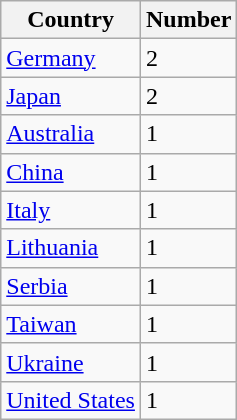<table class="wikitable sortable">
<tr>
<th>Country</th>
<th>Number</th>
</tr>
<tr>
<td><a href='#'>Germany</a></td>
<td>2</td>
</tr>
<tr>
<td><a href='#'>Japan</a></td>
<td>2</td>
</tr>
<tr>
<td><a href='#'>Australia</a></td>
<td>1</td>
</tr>
<tr>
<td><a href='#'>China</a></td>
<td>1</td>
</tr>
<tr>
<td><a href='#'>Italy</a></td>
<td>1</td>
</tr>
<tr>
<td><a href='#'>Lithuania</a></td>
<td>1</td>
</tr>
<tr>
<td><a href='#'>Serbia</a></td>
<td>1</td>
</tr>
<tr>
<td><a href='#'>Taiwan</a></td>
<td>1</td>
</tr>
<tr>
<td><a href='#'>Ukraine</a></td>
<td>1</td>
</tr>
<tr>
<td><a href='#'>United States</a></td>
<td>1</td>
</tr>
</table>
